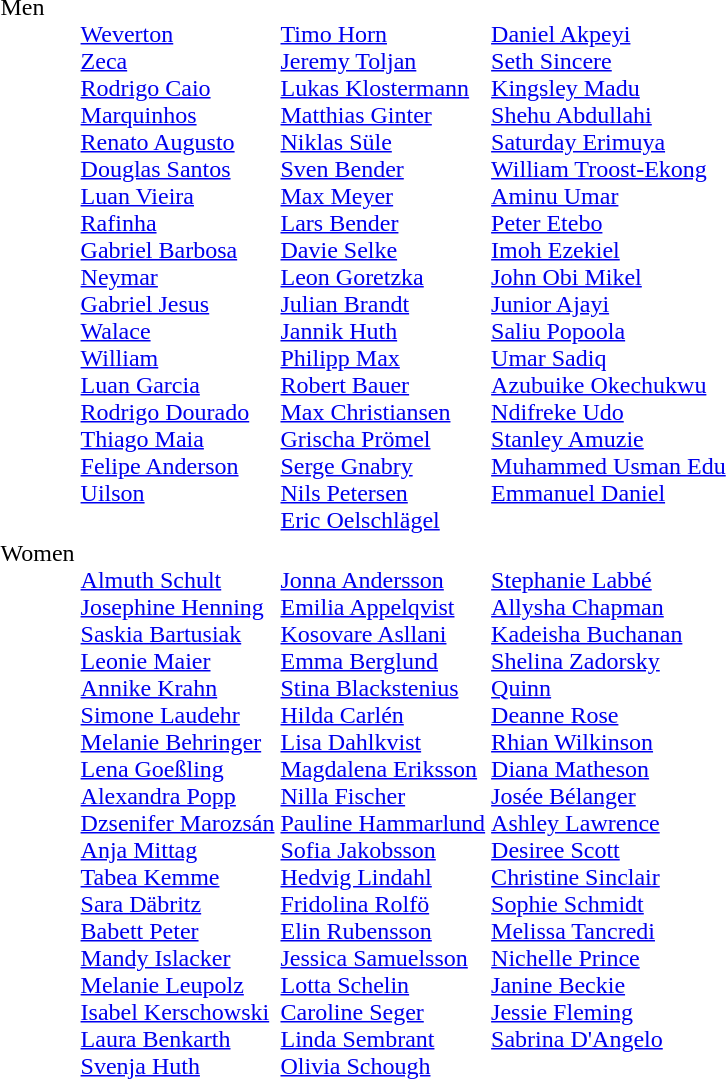<table>
<tr valign="top">
<td>Men<br></td>
<td><br><a href='#'>Weverton</a><br><a href='#'>Zeca</a><br><a href='#'>Rodrigo Caio</a><br><a href='#'>Marquinhos</a><br><a href='#'>Renato Augusto</a><br><a href='#'>Douglas Santos</a><br><a href='#'>Luan Vieira</a><br><a href='#'>Rafinha</a><br><a href='#'>Gabriel Barbosa</a><br><a href='#'>Neymar</a><br><a href='#'>Gabriel Jesus</a><br><a href='#'>Walace</a><br><a href='#'>William</a><br><a href='#'>Luan Garcia</a><br><a href='#'>Rodrigo Dourado</a><br><a href='#'>Thiago Maia</a><br><a href='#'>Felipe Anderson</a><br><a href='#'>Uilson</a><br> </td>
<td><br><a href='#'>Timo Horn</a><br><a href='#'>Jeremy Toljan</a><br><a href='#'>Lukas Klostermann</a><br><a href='#'>Matthias Ginter</a><br><a href='#'>Niklas Süle</a><br><a href='#'>Sven Bender</a><br><a href='#'>Max Meyer</a><br><a href='#'>Lars Bender</a><br><a href='#'>Davie Selke</a><br><a href='#'>Leon Goretzka</a><br><a href='#'>Julian Brandt</a><br><a href='#'>Jannik Huth</a><br><a href='#'>Philipp Max</a><br><a href='#'>Robert Bauer</a><br><a href='#'>Max Christiansen</a><br><a href='#'>Grischa Prömel</a><br><a href='#'>Serge Gnabry</a><br><a href='#'>Nils Petersen</a><br><a href='#'>Eric Oelschlägel</a></td>
<td><br><a href='#'>Daniel Akpeyi</a><br><a href='#'>Seth Sincere</a><br><a href='#'>Kingsley Madu</a><br><a href='#'>Shehu Abdullahi</a><br><a href='#'>Saturday Erimuya</a><br><a href='#'>William Troost-Ekong</a><br><a href='#'>Aminu Umar</a><br><a href='#'>Peter Etebo</a><br><a href='#'>Imoh Ezekiel</a><br><a href='#'>John Obi Mikel</a><br><a href='#'>Junior Ajayi</a><br><a href='#'>Saliu Popoola</a><br><a href='#'>Umar Sadiq</a><br><a href='#'>Azubuike Okechukwu</a><br><a href='#'>Ndifreke Udo</a><br><a href='#'>Stanley Amuzie</a><br><a href='#'>Muhammed Usman Edu</a><br><a href='#'>Emmanuel Daniel</a><br> </td>
</tr>
<tr valign="top">
<td>Women<br></td>
<td><br><a href='#'>Almuth Schult</a><br><a href='#'>Josephine Henning</a><br><a href='#'>Saskia Bartusiak</a><br><a href='#'>Leonie Maier</a><br><a href='#'>Annike Krahn</a><br><a href='#'>Simone Laudehr</a><br><a href='#'>Melanie Behringer</a><br><a href='#'>Lena Goeßling</a><br><a href='#'>Alexandra Popp</a><br><a href='#'>Dzsenifer Marozsán</a><br><a href='#'>Anja Mittag</a><br><a href='#'>Tabea Kemme</a><br><a href='#'>Sara Däbritz</a><br><a href='#'>Babett Peter</a><br><a href='#'>Mandy Islacker</a><br><a href='#'>Melanie Leupolz</a><br><a href='#'>Isabel Kerschowski</a><br><a href='#'>Laura Benkarth</a><br><a href='#'>Svenja Huth</a></td>
<td><br><a href='#'>Jonna Andersson</a><br><a href='#'>Emilia Appelqvist</a><br><a href='#'>Kosovare Asllani</a><br><a href='#'>Emma Berglund</a><br><a href='#'>Stina Blackstenius</a><br><a href='#'>Hilda Carlén</a><br><a href='#'>Lisa Dahlkvist</a><br><a href='#'>Magdalena Eriksson</a><br><a href='#'>Nilla Fischer</a><br><a href='#'>Pauline Hammarlund</a><br><a href='#'>Sofia Jakobsson</a><br><a href='#'>Hedvig Lindahl</a><br><a href='#'>Fridolina Rolfö</a><br><a href='#'>Elin Rubensson</a><br><a href='#'>Jessica Samuelsson</a><br><a href='#'>Lotta Schelin</a><br><a href='#'>Caroline Seger</a><br><a href='#'>Linda Sembrant</a><br><a href='#'>Olivia Schough</a></td>
<td><br><a href='#'>Stephanie Labbé</a><br><a href='#'>Allysha Chapman</a><br><a href='#'>Kadeisha Buchanan</a><br><a href='#'>Shelina Zadorsky</a><br><a href='#'>Quinn</a><br><a href='#'>Deanne Rose</a><br><a href='#'>Rhian Wilkinson</a><br><a href='#'>Diana Matheson</a><br><a href='#'>Josée Bélanger</a><br><a href='#'>Ashley Lawrence</a><br><a href='#'>Desiree Scott</a><br><a href='#'>Christine Sinclair</a><br><a href='#'>Sophie Schmidt</a><br><a href='#'>Melissa Tancredi</a><br><a href='#'>Nichelle Prince</a><br><a href='#'>Janine Beckie</a><br><a href='#'>Jessie Fleming</a><br><a href='#'>Sabrina D'Angelo</a><br> </td>
</tr>
</table>
